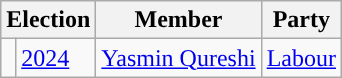<table class="wikitable">
<tr>
<th colspan=2>Election</th>
<th>Member</th>
<th>Party</th>
</tr>
<tr>
<td style="color:inherit;background-color: "></td>
<td><a href='#'>2024</a></td>
<td><a href='#'>Yasmin Qureshi</a></td>
<td><a href='#'>Labour</a></td>
</tr>
</table>
